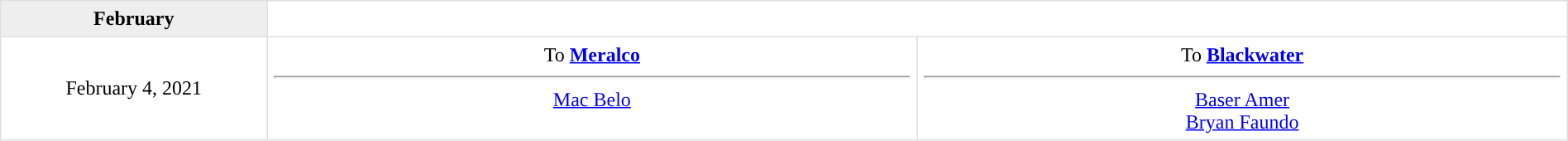<table border=1 style="border-collapse:collapse; text-align: center; width: 100%" bordercolor="#DFDFDF"  cellpadding="5">
<tr bgcolor="eeeeee">
<th>February</th>
</tr>
<tr>
<td style="width:12%">February 4, 2021</td>
<td style="width:29.3%" valign="top">To <strong><a href='#'>Meralco</a></strong><hr><a href='#'>Mac Belo</a></td>
<td style="width:29.3%" valign="top">To <strong><a href='#'>Blackwater</a></strong><hr><a href='#'>Baser Amer</a><br><a href='#'>Bryan Faundo</a></td>
</tr>
</table>
